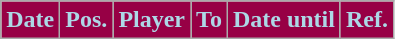<table class="wikitable plainrowheaders sortable">
<tr>
<th style="background:#970045; color:#ADD8E6;">Date</th>
<th style="background:#970045; color:#ADD8E6;">Pos.</th>
<th style="background:#970045; color:#ADD8E6;">Player</th>
<th style="background:#970045; color:#ADD8E6;">To</th>
<th style="background:#970045; color:#ADD8E6;">Date until</th>
<th style="background:#970045; color:#ADD8E6;">Ref.</th>
</tr>
</table>
